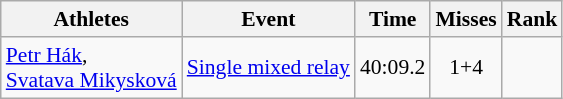<table class="wikitable" style="font-size:90%">
<tr>
<th>Athletes</th>
<th>Event</th>
<th>Time</th>
<th>Misses</th>
<th>Rank</th>
</tr>
<tr align=center>
<td align=left><a href='#'>Petr Hák</a>,<br><a href='#'>Svatava Mikysková</a></td>
<td align=left><a href='#'>Single mixed relay</a></td>
<td>40:09.2</td>
<td>1+4</td>
<td></td>
</tr>
</table>
